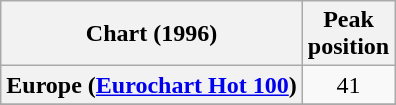<table class="wikitable sortable plainrowheaders" style="text-align:center">
<tr>
<th>Chart (1996)</th>
<th>Peak<br>position</th>
</tr>
<tr>
<th scope="row">Europe (<a href='#'>Eurochart Hot 100</a>)</th>
<td>41</td>
</tr>
<tr>
</tr>
<tr>
</tr>
</table>
